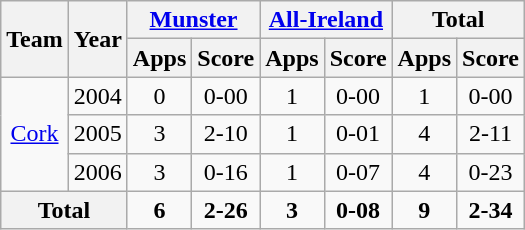<table class="wikitable" style="text-align:center">
<tr>
<th rowspan="2">Team</th>
<th rowspan="2">Year</th>
<th colspan="2"><a href='#'>Munster</a></th>
<th colspan="2"><a href='#'>All-Ireland</a></th>
<th colspan="2">Total</th>
</tr>
<tr>
<th>Apps</th>
<th>Score</th>
<th>Apps</th>
<th>Score</th>
<th>Apps</th>
<th>Score</th>
</tr>
<tr>
<td rowspan="3"><a href='#'>Cork</a></td>
<td>2004</td>
<td>0</td>
<td>0-00</td>
<td>1</td>
<td>0-00</td>
<td>1</td>
<td>0-00</td>
</tr>
<tr>
<td>2005</td>
<td>3</td>
<td>2-10</td>
<td>1</td>
<td>0-01</td>
<td>4</td>
<td>2-11</td>
</tr>
<tr>
<td>2006</td>
<td>3</td>
<td>0-16</td>
<td>1</td>
<td>0-07</td>
<td>4</td>
<td>0-23</td>
</tr>
<tr>
<th colspan="2">Total</th>
<td><strong>6</strong></td>
<td><strong>2-26</strong></td>
<td><strong>3</strong></td>
<td><strong>0-08</strong></td>
<td><strong>9</strong></td>
<td><strong>2-34</strong></td>
</tr>
</table>
